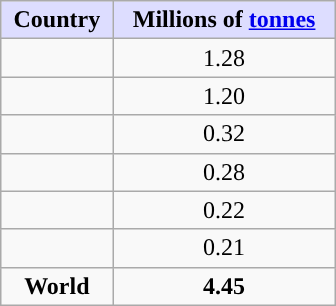<table class="wikitable" style="float:right; clear:left; width:14em; text-align:center; margin-right:1em;">
<tr>
<th style="background:#ddf;">Country</th>
<th style="background:#ddf;">Millions of <a href='#'>tonnes</a></th>
</tr>
<tr>
<td></td>
<td>1.28</td>
</tr>
<tr>
<td></td>
<td>1.20</td>
</tr>
<tr>
<td></td>
<td>0.32</td>
</tr>
<tr>
<td></td>
<td>0.28</td>
</tr>
<tr>
<td></td>
<td>0.22</td>
</tr>
<tr>
<td></td>
<td>0.21</td>
</tr>
<tr>
<td><strong>World</strong></td>
<td><strong>4.45</strong></td>
</tr>
</table>
